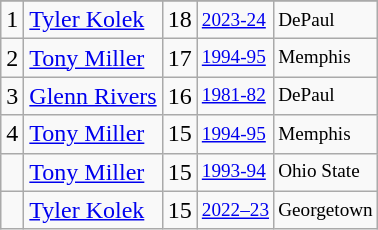<table class="wikitable">
<tr>
</tr>
<tr>
<td>1</td>
<td><a href='#'>Tyler Kolek</a></td>
<td>18</td>
<td style="font-size:80%;"><a href='#'>2023-24</a></td>
<td style="font-size:80%;">DePaul</td>
</tr>
<tr>
<td>2</td>
<td><a href='#'>Tony Miller</a></td>
<td>17</td>
<td style="font-size:80%;"><a href='#'>1994-95</a></td>
<td style="font-size:80%;">Memphis</td>
</tr>
<tr>
<td>3</td>
<td><a href='#'>Glenn Rivers</a></td>
<td>16</td>
<td style="font-size:80%;"><a href='#'>1981-82</a></td>
<td style="font-size:80%;">DePaul</td>
</tr>
<tr>
<td>4</td>
<td><a href='#'>Tony Miller</a></td>
<td>15</td>
<td style="font-size:80%;"><a href='#'>1994-95</a></td>
<td style="font-size:80%;">Memphis</td>
</tr>
<tr>
<td></td>
<td><a href='#'>Tony Miller</a></td>
<td>15</td>
<td style="font-size:80%;"><a href='#'>1993-94</a></td>
<td style="font-size:80%;">Ohio State</td>
</tr>
<tr>
<td></td>
<td><a href='#'>Tyler Kolek</a></td>
<td>15</td>
<td style="font-size:80%;"><a href='#'>2022–23</a></td>
<td style="font-size:80%;">Georgetown</td>
</tr>
</table>
